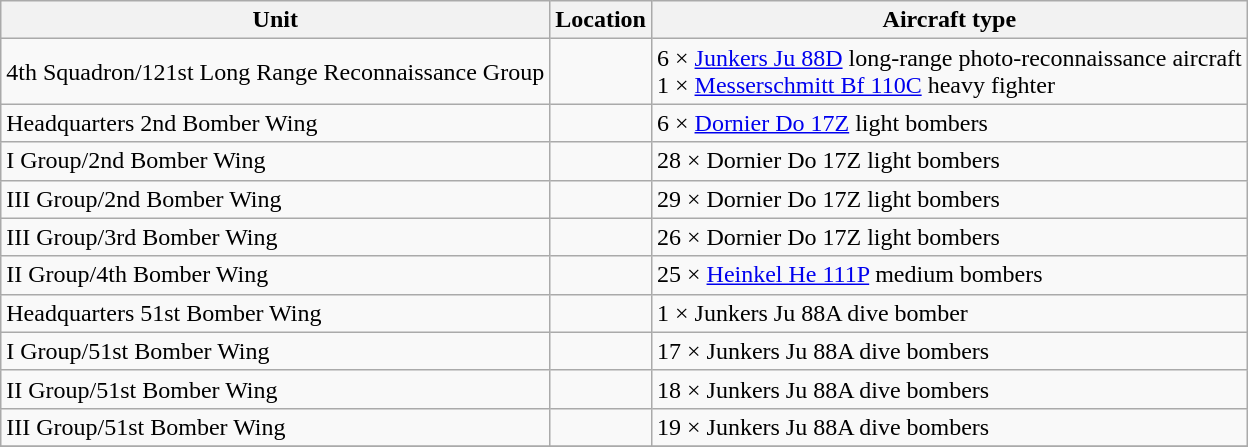<table class="wikitable">
<tr>
<th scope="col">Unit</th>
<th scope="col">Location</th>
<th scope="col">Aircraft type</th>
</tr>
<tr>
<td>4th Squadron/121st Long Range Reconnaissance Group</td>
<td></td>
<td>6 × <a href='#'>Junkers Ju 88D</a> long-range photo-reconnaissance aircraft<br>1 × <a href='#'>Messerschmitt Bf 110C</a> heavy fighter</td>
</tr>
<tr>
<td>Headquarters 2nd Bomber Wing</td>
<td></td>
<td>6 × <a href='#'>Dornier Do 17Z</a> light bombers</td>
</tr>
<tr>
<td>I Group/2nd Bomber Wing</td>
<td></td>
<td>28 × Dornier Do 17Z light bombers</td>
</tr>
<tr>
<td>III Group/2nd Bomber Wing</td>
<td></td>
<td>29 × Dornier Do 17Z light bombers</td>
</tr>
<tr>
<td>III Group/3rd Bomber Wing</td>
<td></td>
<td>26 × Dornier Do 17Z light bombers</td>
</tr>
<tr>
<td>II Group/4th Bomber Wing</td>
<td></td>
<td>25 × <a href='#'>Heinkel He 111P</a> medium bombers</td>
</tr>
<tr>
<td>Headquarters 51st Bomber Wing</td>
<td></td>
<td>1 × Junkers Ju 88A dive bomber</td>
</tr>
<tr>
<td>I Group/51st Bomber Wing</td>
<td></td>
<td>17 × Junkers Ju 88A dive bombers</td>
</tr>
<tr>
<td>II Group/51st Bomber Wing</td>
<td></td>
<td>18 × Junkers Ju 88A dive bombers</td>
</tr>
<tr>
<td>III Group/51st Bomber Wing</td>
<td></td>
<td>19 × Junkers Ju 88A dive bombers</td>
</tr>
<tr>
</tr>
</table>
